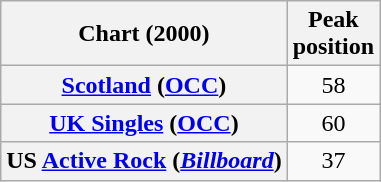<table class="wikitable sortable plainrowheaders" style="text-align:center">
<tr>
<th scope="col">Chart (2000)</th>
<th scope="col">Peak<br>position</th>
</tr>
<tr>
<th scope="row"><a href='#'>Scotland</a> (<a href='#'>OCC</a>)</th>
<td>58</td>
</tr>
<tr>
<th scope="row"><a href='#'>UK Singles</a> (<a href='#'>OCC</a>)</th>
<td>60</td>
</tr>
<tr>
<th scope="row">US <a href='#'>Active Rock</a> (<em><a href='#'>Billboard</a></em>)</th>
<td>37</td>
</tr>
</table>
